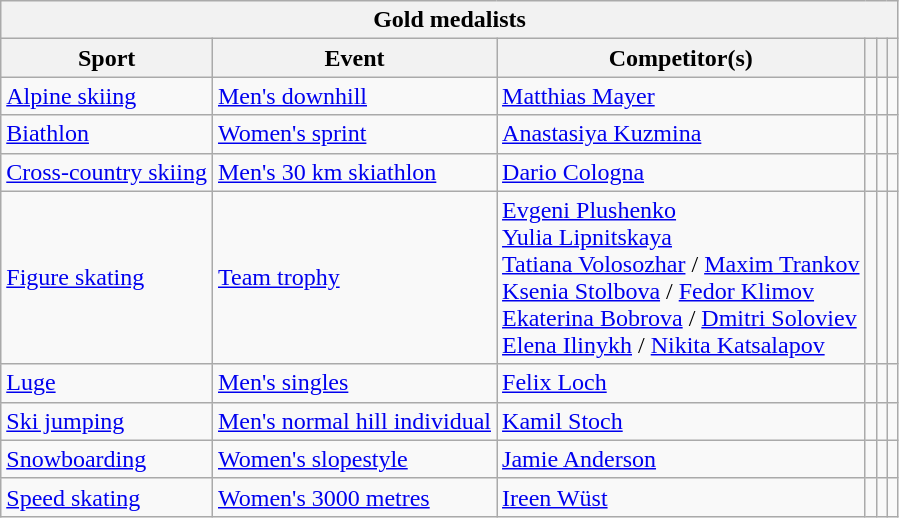<table class="wikitable">
<tr>
<th colspan="6">Gold medalists</th>
</tr>
<tr>
<th>Sport</th>
<th>Event</th>
<th>Competitor(s)</th>
<th></th>
<th></th>
<th></th>
</tr>
<tr>
<td><a href='#'>Alpine skiing</a></td>
<td><a href='#'>Men's downhill</a></td>
<td><a href='#'>Matthias Mayer</a></td>
<td></td>
<td></td>
<td></td>
</tr>
<tr>
<td><a href='#'>Biathlon</a></td>
<td><a href='#'>Women's sprint</a></td>
<td><a href='#'>Anastasiya Kuzmina</a></td>
<td></td>
<td></td>
<td></td>
</tr>
<tr>
<td><a href='#'>Cross-country skiing</a></td>
<td><a href='#'>Men's 30 km skiathlon</a></td>
<td><a href='#'>Dario Cologna</a></td>
<td></td>
<td></td>
<td></td>
</tr>
<tr>
<td><a href='#'>Figure skating</a></td>
<td><a href='#'>Team trophy</a></td>
<td><a href='#'>Evgeni Plushenko</a><br><a href='#'>Yulia Lipnitskaya</a><br><a href='#'>Tatiana Volosozhar</a> / <a href='#'>Maxim Trankov</a><br><a href='#'>Ksenia Stolbova</a> / <a href='#'>Fedor Klimov</a><br><a href='#'>Ekaterina Bobrova</a> / <a href='#'>Dmitri Soloviev</a><br><a href='#'>Elena Ilinykh</a> / <a href='#'>Nikita Katsalapov</a></td>
<td></td>
<td></td>
<td></td>
</tr>
<tr>
<td><a href='#'>Luge</a></td>
<td><a href='#'>Men's singles</a></td>
<td><a href='#'>Felix Loch</a></td>
<td></td>
<td></td>
<td></td>
</tr>
<tr>
<td><a href='#'>Ski jumping</a></td>
<td><a href='#'>Men's normal hill individual</a></td>
<td><a href='#'>Kamil Stoch</a></td>
<td></td>
<td></td>
<td></td>
</tr>
<tr>
<td><a href='#'>Snowboarding</a></td>
<td><a href='#'>Women's slopestyle</a></td>
<td><a href='#'>Jamie Anderson</a></td>
<td></td>
<td></td>
<td></td>
</tr>
<tr>
<td><a href='#'>Speed skating</a></td>
<td><a href='#'>Women's 3000 metres</a></td>
<td><a href='#'>Ireen Wüst</a></td>
<td></td>
<td></td>
<td></td>
</tr>
</table>
